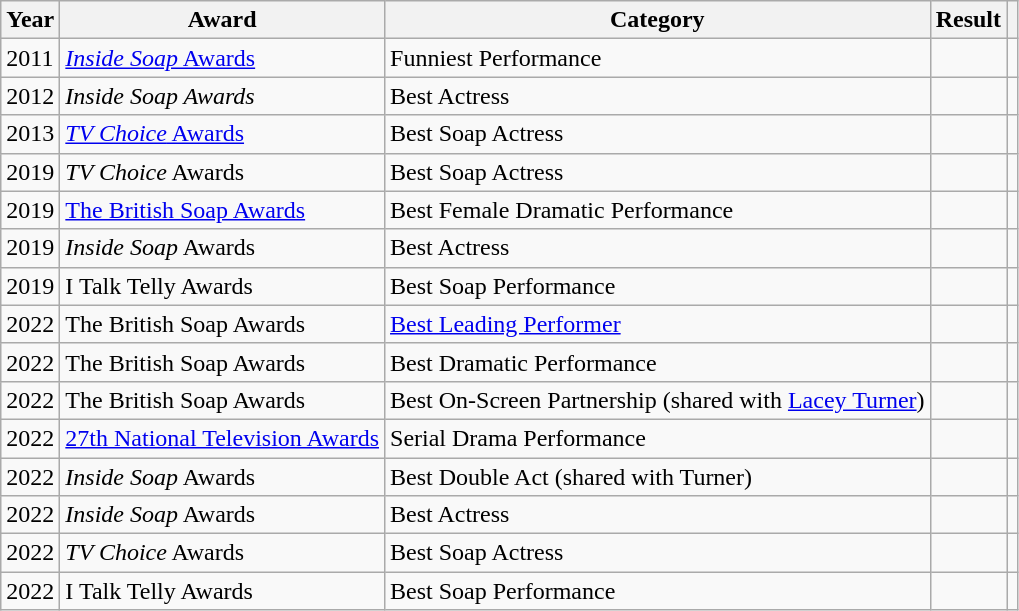<table class="wikitable sortable">
<tr>
<th>Year</th>
<th>Award</th>
<th>Category</th>
<th>Result</th>
<th scope=col class=unsortable></th>
</tr>
<tr>
<td>2011</td>
<td><a href='#'><em>Inside Soap</em> Awards</a></td>
<td>Funniest Performance</td>
<td></td>
<td align="center"></td>
</tr>
<tr>
<td>2012</td>
<td><em>Inside Soap Awards</em></td>
<td>Best Actress</td>
<td></td>
<td align="center"></td>
</tr>
<tr>
<td>2013</td>
<td><a href='#'><em>TV Choice</em> Awards</a></td>
<td>Best Soap Actress</td>
<td></td>
<td align="center"></td>
</tr>
<tr>
<td>2019</td>
<td><em>TV Choice</em> Awards</td>
<td>Best Soap Actress</td>
<td></td>
<td align="center"></td>
</tr>
<tr>
<td>2019</td>
<td><a href='#'>The British Soap Awards</a></td>
<td>Best Female Dramatic Performance</td>
<td></td>
<td align="center"></td>
</tr>
<tr>
<td>2019</td>
<td><em>Inside Soap</em> Awards</td>
<td>Best Actress</td>
<td></td>
<td align="center"></td>
</tr>
<tr>
<td>2019</td>
<td>I Talk Telly Awards</td>
<td>Best Soap Performance</td>
<td></td>
<td align="center"></td>
</tr>
<tr>
<td>2022</td>
<td>The British Soap Awards</td>
<td><a href='#'>Best Leading Performer</a></td>
<td></td>
<td align="center"></td>
</tr>
<tr>
<td>2022</td>
<td>The British Soap Awards</td>
<td>Best Dramatic Performance</td>
<td></td>
<td align="center"></td>
</tr>
<tr>
<td>2022</td>
<td>The British Soap Awards</td>
<td>Best On-Screen Partnership (shared with <a href='#'>Lacey Turner</a>)</td>
<td></td>
<td align="center"></td>
</tr>
<tr>
<td>2022</td>
<td><a href='#'>27th National Television Awards</a></td>
<td>Serial Drama Performance</td>
<td></td>
<td align="center"></td>
</tr>
<tr>
<td>2022</td>
<td><em>Inside Soap</em> Awards</td>
<td>Best Double Act (shared with Turner)</td>
<td></td>
<td align="center"></td>
</tr>
<tr>
<td>2022</td>
<td><em>Inside Soap</em> Awards</td>
<td>Best Actress</td>
<td></td>
<td align="center"></td>
</tr>
<tr>
<td>2022</td>
<td><em>TV Choice</em> Awards</td>
<td>Best Soap Actress</td>
<td></td>
<td align="center"></td>
</tr>
<tr>
<td>2022</td>
<td>I Talk Telly Awards</td>
<td>Best Soap Performance</td>
<td></td>
<td align="center"></td>
</tr>
</table>
